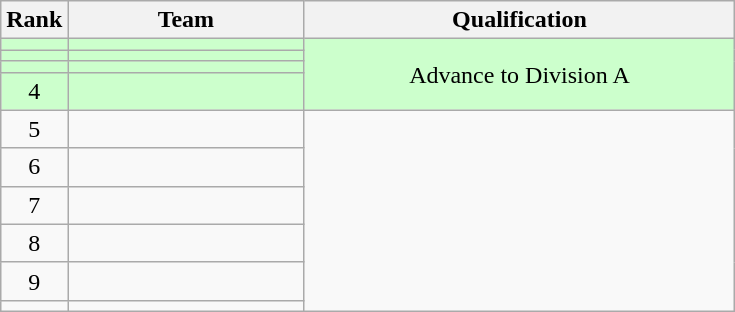<table class="wikitable" style="text-align: center; font-size: 100%;">
<tr>
<th>Rank</th>
<th width=150>Team</th>
<th width=280>Qualification</th>
</tr>
<tr bgcolor="#ccffcc">
<td></td>
<td align=left><strong></strong></td>
<td rowspan=4>Advance to Division A</td>
</tr>
<tr bgcolor="#ccffcc">
<td></td>
<td align=left><strong></strong></td>
</tr>
<tr bgcolor="#ccffcc">
<td></td>
<td align=left><strong></strong></td>
</tr>
<tr bgcolor="#ccffcc">
<td>4</td>
<td align=left><strong></strong></td>
</tr>
<tr>
<td>5</td>
<td align=left></td>
<td rowspan=6></td>
</tr>
<tr>
<td>6</td>
<td align=left></td>
</tr>
<tr>
<td>7</td>
<td align=left></td>
</tr>
<tr>
<td>8</td>
<td align=left></td>
</tr>
<tr>
<td>9</td>
<td align=left></td>
</tr>
<tr>
<td></td>
<td align=left><em></em></td>
</tr>
</table>
